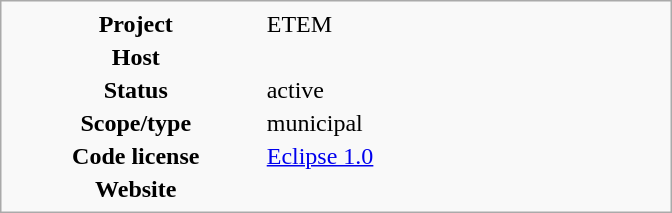<table class="infobox" style="width: 28em">
<tr>
<th style="width: 35%">Project</th>
<td style="width: 55%">ETEM</td>
</tr>
<tr>
<th>Host</th>
<td> </td>
</tr>
<tr>
<th>Status</th>
<td>active</td>
</tr>
<tr>
<th>Scope/type</th>
<td>municipal</td>
</tr>
<tr>
<th>Code license</th>
<td><a href='#'>Eclipse 1.0</a></td>
</tr>
<tr>
<th>Website</th>
<td></td>
</tr>
</table>
